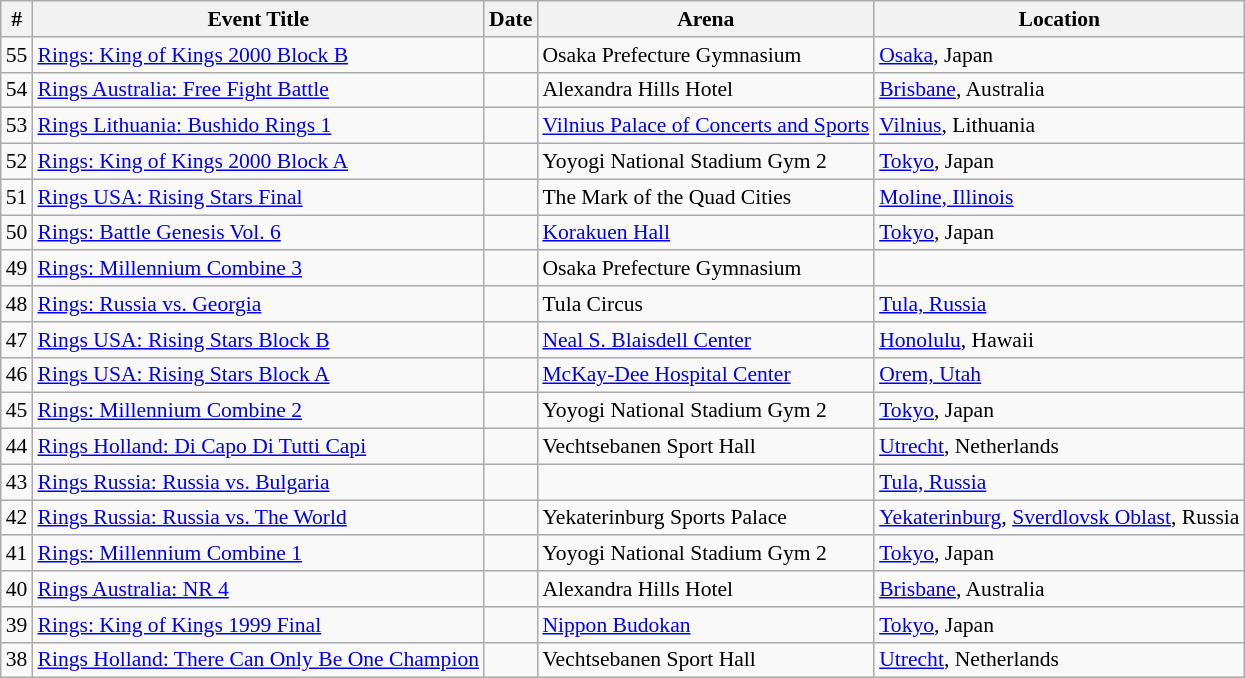<table class="sortable wikitable succession-box" style="font-size:90%;">
<tr>
<th scope="col">#</th>
<th scope="col">Event Title</th>
<th scope="col">Date</th>
<th scope="col">Arena</th>
<th scope="col">Location</th>
</tr>
<tr>
<td align=center>55</td>
<td><a href='#'>Rings: King of Kings 2000 Block B</a></td>
<td></td>
<td>Osaka Prefecture Gymnasium</td>
<td><a href='#'>Osaka</a>, Japan</td>
</tr>
<tr>
<td align=center>54</td>
<td><a href='#'>Rings Australia: Free Fight Battle</a></td>
<td></td>
<td>Alexandra Hills Hotel</td>
<td><a href='#'>Brisbane</a>, Australia</td>
</tr>
<tr>
<td align=center>53</td>
<td><a href='#'>Rings Lithuania: Bushido Rings 1</a></td>
<td></td>
<td><a href='#'>Vilnius Palace of Concerts and Sports</a></td>
<td><a href='#'>Vilnius</a>, Lithuania</td>
</tr>
<tr>
<td align=center>52</td>
<td><a href='#'>Rings: King of Kings 2000 Block A</a></td>
<td></td>
<td>Yoyogi National Stadium Gym 2</td>
<td><a href='#'>Tokyo</a>, Japan</td>
</tr>
<tr>
<td align=center>51</td>
<td><a href='#'>Rings USA: Rising Stars Final</a></td>
<td></td>
<td>The Mark of the Quad Cities</td>
<td><a href='#'>Moline, Illinois</a></td>
</tr>
<tr>
<td align=center>50</td>
<td><a href='#'>Rings: Battle Genesis Vol. 6</a></td>
<td></td>
<td><a href='#'>Korakuen Hall</a></td>
<td><a href='#'>Tokyo</a>, Japan</td>
</tr>
<tr>
<td align=center>49</td>
<td><a href='#'>Rings: Millennium Combine 3</a></td>
<td></td>
<td>Osaka Prefecture Gymnasium</td>
<td></td>
</tr>
<tr>
<td align=center>48</td>
<td><a href='#'>Rings: Russia vs. Georgia</a></td>
<td></td>
<td>Tula Circus</td>
<td><a href='#'>Tula, Russia</a></td>
</tr>
<tr>
<td align=center>47</td>
<td><a href='#'>Rings USA: Rising Stars Block B</a></td>
<td></td>
<td><a href='#'>Neal S. Blaisdell Center</a></td>
<td><a href='#'>Honolulu</a>, Hawaii</td>
</tr>
<tr>
<td align=center>46</td>
<td><a href='#'>Rings USA: Rising Stars Block A</a></td>
<td></td>
<td><a href='#'>McKay-Dee Hospital Center</a></td>
<td><a href='#'>Orem, Utah</a></td>
</tr>
<tr>
<td align=center>45</td>
<td><a href='#'>Rings: Millennium Combine 2</a></td>
<td></td>
<td>Yoyogi National Stadium Gym 2</td>
<td><a href='#'>Tokyo</a>, Japan</td>
</tr>
<tr>
<td align=center>44</td>
<td><a href='#'>Rings Holland: Di Capo Di Tutti Capi</a></td>
<td></td>
<td>Vechtsebanen Sport Hall</td>
<td><a href='#'>Utrecht</a>, Netherlands</td>
</tr>
<tr>
<td align=center>43</td>
<td><a href='#'>Rings Russia: Russia vs. Bulgaria</a></td>
<td></td>
<td></td>
<td><a href='#'>Tula, Russia</a></td>
</tr>
<tr>
<td align=center>42</td>
<td><a href='#'>Rings Russia: Russia vs. The World</a></td>
<td></td>
<td>Yekaterinburg Sports Palace</td>
<td><a href='#'>Yekaterinburg</a>, <a href='#'>Sverdlovsk Oblast</a>, Russia</td>
</tr>
<tr>
<td align=center>41</td>
<td><a href='#'>Rings: Millennium Combine 1</a></td>
<td></td>
<td>Yoyogi National Stadium Gym 2</td>
<td><a href='#'>Tokyo</a>, Japan</td>
</tr>
<tr>
<td align=center>40</td>
<td><a href='#'>Rings Australia: NR 4</a></td>
<td></td>
<td>Alexandra Hills Hotel</td>
<td><a href='#'>Brisbane</a>, Australia</td>
</tr>
<tr>
<td align=center>39</td>
<td><a href='#'>Rings: King of Kings 1999 Final</a></td>
<td></td>
<td><a href='#'>Nippon Budokan</a></td>
<td><a href='#'>Tokyo</a>, Japan</td>
</tr>
<tr>
<td align=center>38</td>
<td><a href='#'>Rings Holland: There Can Only Be One Champion</a></td>
<td></td>
<td>Vechtsebanen Sport Hall</td>
<td><a href='#'>Utrecht</a>, Netherlands</td>
</tr>
</table>
